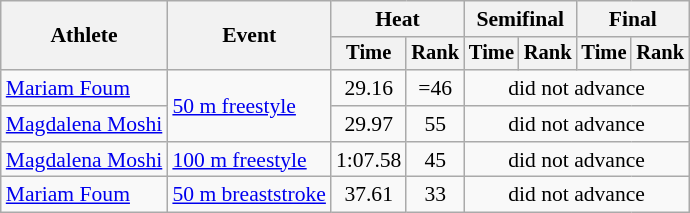<table class=wikitable style=font-size:90%>
<tr>
<th rowspan=2>Athlete</th>
<th rowspan=2>Event</th>
<th colspan=2>Heat</th>
<th colspan=2>Semifinal</th>
<th colspan=2>Final</th>
</tr>
<tr style=font-size:95%>
<th>Time</th>
<th>Rank</th>
<th>Time</th>
<th>Rank</th>
<th>Time</th>
<th>Rank</th>
</tr>
<tr align=center>
<td align=left><a href='#'>Mariam Foum</a></td>
<td align=left rowspan=2><a href='#'>50 m freestyle</a></td>
<td>29.16</td>
<td>=46</td>
<td colspan=4>did not advance</td>
</tr>
<tr align=center>
<td align=left><a href='#'>Magdalena Moshi</a></td>
<td>29.97</td>
<td>55</td>
<td colspan=4>did not advance</td>
</tr>
<tr align=center>
<td align=left><a href='#'>Magdalena Moshi</a></td>
<td align=left><a href='#'>100 m freestyle</a></td>
<td>1:07.58</td>
<td>45</td>
<td colspan=4>did not advance</td>
</tr>
<tr align=center>
<td align=left><a href='#'>Mariam Foum</a></td>
<td align=left><a href='#'>50 m breaststroke</a></td>
<td>37.61</td>
<td>33</td>
<td colspan=4>did not advance</td>
</tr>
</table>
